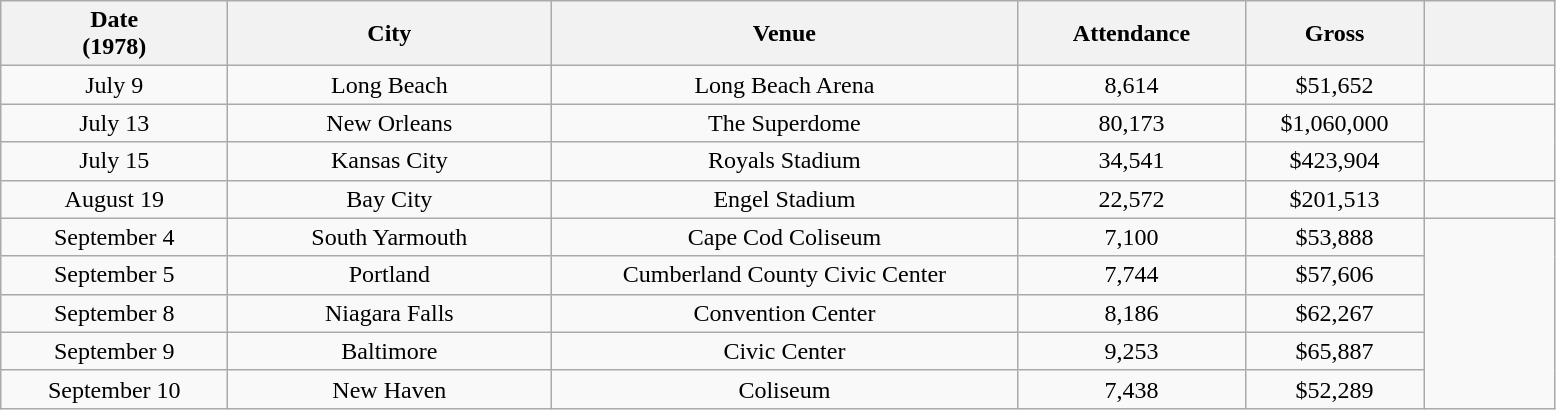<table class="wikitable sortable plainrowheaders" style="text-align:center;">
<tr>
<th scope="col" style="width:9em;">Date<br>(1978)</th>
<th scope="col" style="width:13em;">City</th>
<th scope="col" style="width:19em;">Venue</th>
<th scope="col" style="width:9em;">Attendance</th>
<th scope="col" style="width:7em;">Gross</th>
<th scope="col" style="width:5em;" class="unsortable"></th>
</tr>
<tr>
<td>July 9</td>
<td>Long Beach</td>
<td>Long Beach Arena</td>
<td>8,614</td>
<td>$51,652</td>
<td></td>
</tr>
<tr>
<td>July 13</td>
<td>New Orleans</td>
<td>The Superdome</td>
<td>80,173</td>
<td>$1,060,000</td>
<td rowspan="2"></td>
</tr>
<tr>
<td>July 15</td>
<td>Kansas City</td>
<td>Royals Stadium</td>
<td>34,541</td>
<td>$423,904</td>
</tr>
<tr>
<td>August 19</td>
<td>Bay City</td>
<td>Engel Stadium</td>
<td>22,572</td>
<td>$201,513</td>
<td></td>
</tr>
<tr>
<td>September 4</td>
<td>South Yarmouth</td>
<td>Cape Cod Coliseum</td>
<td>7,100</td>
<td>$53,888</td>
<td rowspan="5"></td>
</tr>
<tr>
<td>September 5</td>
<td>Portland</td>
<td>Cumberland County Civic Center</td>
<td>7,744</td>
<td>$57,606</td>
</tr>
<tr>
<td>September 8</td>
<td>Niagara Falls</td>
<td>Convention Center</td>
<td>8,186</td>
<td>$62,267</td>
</tr>
<tr>
<td>September 9</td>
<td>Baltimore</td>
<td>Civic Center</td>
<td>9,253</td>
<td>$65,887</td>
</tr>
<tr>
<td>September 10</td>
<td>New Haven</td>
<td>Coliseum</td>
<td>7,438</td>
<td>$52,289</td>
</tr>
</table>
